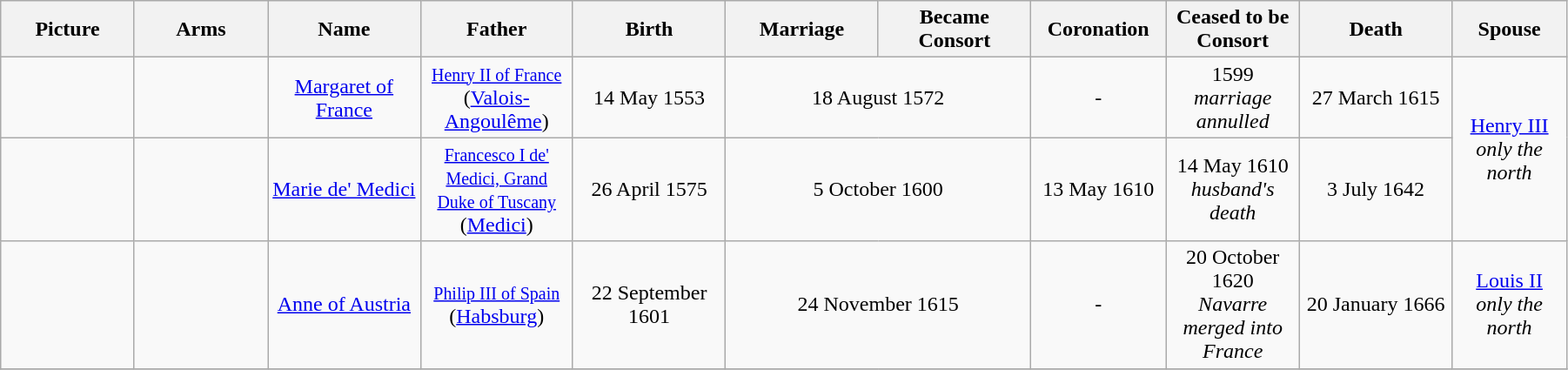<table width=95% class="wikitable">
<tr>
<th width = "7%">Picture</th>
<th width = "7%">Arms</th>
<th width = "8%">Name</th>
<th width = "8%">Father</th>
<th width = "8%">Birth</th>
<th width = "8%">Marriage</th>
<th width = "8%">Became Consort</th>
<th width = "7%">Coronation</th>
<th width = "7%">Ceased to be Consort</th>
<th width = "8%">Death</th>
<th width = "6%">Spouse</th>
</tr>
<tr>
<td align="center"></td>
<td align="center"></td>
<td align="center"><a href='#'>Margaret of France</a></td>
<td align="center"><small><a href='#'>Henry II of France</a></small><br>(<a href='#'>Valois-Angoulême</a>)</td>
<td align="center">14 May 1553</td>
<td align="center" colspan="2">18 August 1572</td>
<td align="center">-</td>
<td align="center">1599<br><em>marriage annulled</em></td>
<td align="center">27 March 1615</td>
<td align="center" rowspan="2"><a href='#'>Henry III</a><br><em>only the north</em></td>
</tr>
<tr>
<td align="center"></td>
<td align="center"></td>
<td align="center"><a href='#'>Marie de' Medici</a></td>
<td align="center"><small><a href='#'>Francesco I de' Medici, Grand Duke of Tuscany</a></small><br>(<a href='#'>Medici</a>)</td>
<td align="center">26 April 1575</td>
<td align="center" colspan="2">5 October 1600</td>
<td align="center">13 May 1610</td>
<td align="center">14 May 1610<br><em>husband's death</em></td>
<td align="center">3 July 1642</td>
</tr>
<tr>
<td align="center"></td>
<td align="center"></td>
<td align="center"><a href='#'>Anne of Austria</a></td>
<td align="center"><small><a href='#'>Philip III of Spain</a></small><br>(<a href='#'>Habsburg</a>)</td>
<td align="center">22 September 1601</td>
<td align="center" colspan="2">24 November 1615</td>
<td align="center">-</td>
<td align="center">20 October 1620<br><em>Navarre merged into France</em></td>
<td align="center">20 January 1666</td>
<td align="center"><a href='#'>Louis II</a><br><em>only the north</em></td>
</tr>
<tr>
</tr>
</table>
